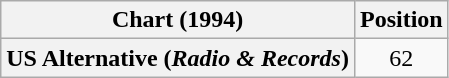<table class="wikitable plainrowheaders" style="text-align:center">
<tr>
<th scope="col">Chart (1994)</th>
<th>Position</th>
</tr>
<tr>
<th scope="row">US Alternative (<em>Radio & Records</em>)</th>
<td>62</td>
</tr>
</table>
